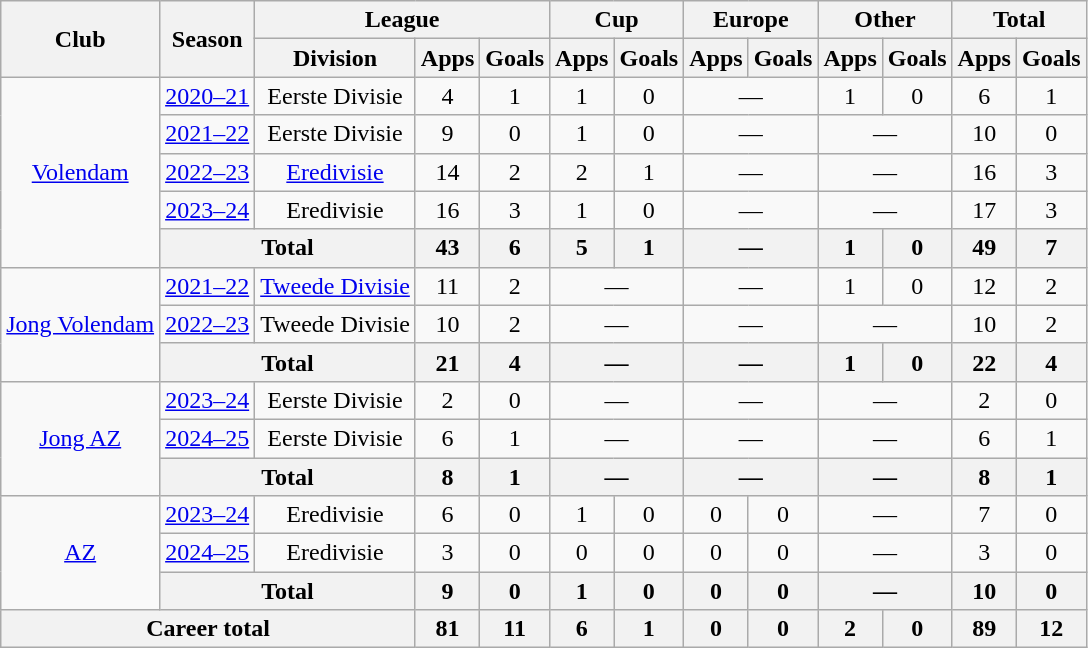<table class="wikitable" style="text-align:center">
<tr>
<th rowspan="2">Club</th>
<th rowspan="2">Season</th>
<th colspan="3">League</th>
<th colspan="2">Cup</th>
<th colspan="2">Europe</th>
<th colspan="2">Other</th>
<th colspan="2">Total</th>
</tr>
<tr>
<th>Division</th>
<th>Apps</th>
<th>Goals</th>
<th>Apps</th>
<th>Goals</th>
<th>Apps</th>
<th>Goals</th>
<th>Apps</th>
<th>Goals</th>
<th>Apps</th>
<th>Goals</th>
</tr>
<tr>
<td rowspan="5"><a href='#'>Volendam</a></td>
<td><a href='#'>2020–21</a></td>
<td>Eerste Divisie</td>
<td>4</td>
<td>1</td>
<td>1</td>
<td>0</td>
<td colspan="2">—</td>
<td>1</td>
<td>0</td>
<td>6</td>
<td>1</td>
</tr>
<tr>
<td><a href='#'>2021–22</a></td>
<td>Eerste Divisie</td>
<td>9</td>
<td>0</td>
<td>1</td>
<td>0</td>
<td colspan="2">—</td>
<td colspan="2">—</td>
<td>10</td>
<td>0</td>
</tr>
<tr>
<td><a href='#'>2022–23</a></td>
<td><a href='#'>Eredivisie</a></td>
<td>14</td>
<td>2</td>
<td>2</td>
<td>1</td>
<td colspan="2">—</td>
<td colspan="2">—</td>
<td>16</td>
<td>3</td>
</tr>
<tr>
<td><a href='#'>2023–24</a></td>
<td>Eredivisie</td>
<td>16</td>
<td>3</td>
<td>1</td>
<td>0</td>
<td colspan="2">—</td>
<td colspan="2">—</td>
<td>17</td>
<td>3</td>
</tr>
<tr>
<th colspan="2">Total</th>
<th>43</th>
<th>6</th>
<th>5</th>
<th>1</th>
<th colspan="2">—</th>
<th>1</th>
<th>0</th>
<th>49</th>
<th>7</th>
</tr>
<tr>
<td rowspan="3"><a href='#'>Jong Volendam</a></td>
<td><a href='#'>2021–22</a></td>
<td><a href='#'>Tweede Divisie</a></td>
<td>11</td>
<td>2</td>
<td colspan="2">—</td>
<td colspan="2">—</td>
<td>1</td>
<td>0</td>
<td>12</td>
<td>2</td>
</tr>
<tr>
<td><a href='#'>2022–23</a></td>
<td>Tweede Divisie</td>
<td>10</td>
<td>2</td>
<td colspan="2">—</td>
<td colspan="2">—</td>
<td colspan="2">—</td>
<td>10</td>
<td>2</td>
</tr>
<tr>
<th colspan="2">Total</th>
<th>21</th>
<th>4</th>
<th colspan="2">—</th>
<th colspan="2">—</th>
<th>1</th>
<th>0</th>
<th>22</th>
<th>4</th>
</tr>
<tr>
<td rowspan="3"><a href='#'>Jong AZ</a></td>
<td><a href='#'>2023–24</a></td>
<td>Eerste Divisie</td>
<td>2</td>
<td>0</td>
<td colspan="2">—</td>
<td colspan="2">—</td>
<td colspan="2">—</td>
<td>2</td>
<td>0</td>
</tr>
<tr>
<td><a href='#'>2024–25</a></td>
<td>Eerste Divisie</td>
<td>6</td>
<td>1</td>
<td colspan="2">—</td>
<td colspan="2">—</td>
<td colspan="2">—</td>
<td>6</td>
<td>1</td>
</tr>
<tr>
<th colspan="2">Total</th>
<th>8</th>
<th>1</th>
<th colspan="2">—</th>
<th colspan="2">—</th>
<th colspan="2">—</th>
<th>8</th>
<th>1</th>
</tr>
<tr>
<td rowspan="3"><a href='#'>AZ</a></td>
<td><a href='#'>2023–24</a></td>
<td>Eredivisie</td>
<td>6</td>
<td>0</td>
<td>1</td>
<td>0</td>
<td>0</td>
<td>0</td>
<td colspan="2">—</td>
<td>7</td>
<td>0</td>
</tr>
<tr>
<td><a href='#'>2024–25</a></td>
<td>Eredivisie</td>
<td>3</td>
<td>0</td>
<td>0</td>
<td>0</td>
<td>0</td>
<td>0</td>
<td colspan="2">—</td>
<td>3</td>
<td>0</td>
</tr>
<tr>
<th colspan="2">Total</th>
<th>9</th>
<th>0</th>
<th>1</th>
<th>0</th>
<th>0</th>
<th>0</th>
<th colspan="2">—</th>
<th>10</th>
<th>0</th>
</tr>
<tr>
<th colspan="3">Career total</th>
<th>81</th>
<th>11</th>
<th>6</th>
<th>1</th>
<th>0</th>
<th>0</th>
<th>2</th>
<th>0</th>
<th>89</th>
<th>12</th>
</tr>
</table>
